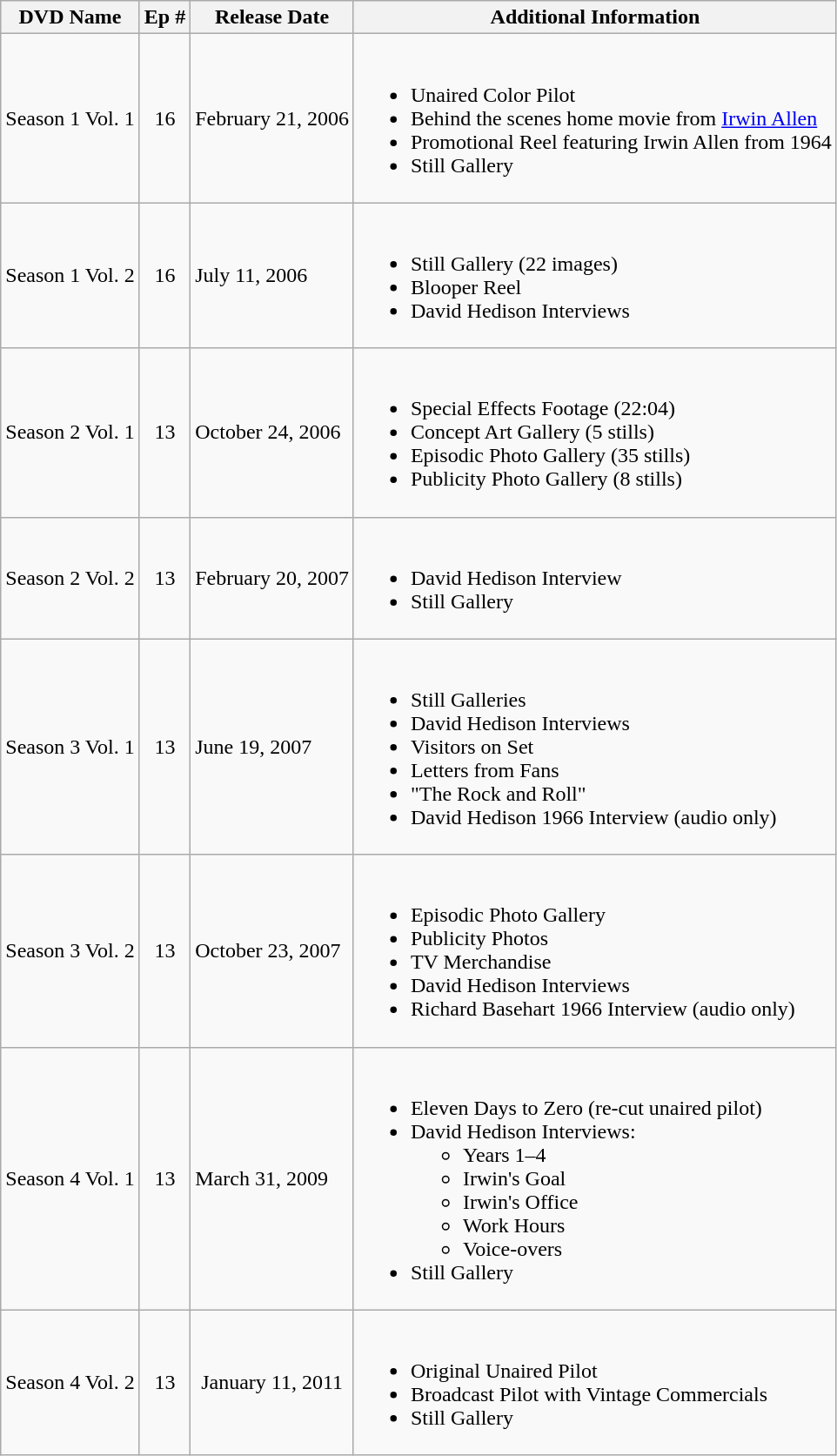<table class="wikitable">
<tr>
<th>DVD Name</th>
<th>Ep #</th>
<th>Release Date</th>
<th>Additional Information</th>
</tr>
<tr>
<td>Season 1 Vol. 1</td>
<td style="text-align:center;">16</td>
<td>February 21, 2006</td>
<td><br><ul><li>Unaired Color Pilot</li><li>Behind the scenes home movie from <a href='#'>Irwin Allen</a></li><li>Promotional Reel featuring Irwin Allen from 1964</li><li>Still Gallery</li></ul></td>
</tr>
<tr>
<td>Season 1 Vol. 2</td>
<td style="text-align:center;">16</td>
<td>July 11, 2006</td>
<td><br><ul><li>Still Gallery (22 images)</li><li>Blooper Reel</li><li>David Hedison Interviews</li></ul></td>
</tr>
<tr>
<td>Season 2 Vol. 1</td>
<td style="text-align:center;">13</td>
<td>October 24, 2006</td>
<td><br><ul><li>Special Effects Footage (22:04)</li><li>Concept Art Gallery (5 stills)</li><li>Episodic Photo Gallery (35 stills)</li><li>Publicity Photo Gallery (8 stills)</li></ul></td>
</tr>
<tr>
<td>Season 2 Vol. 2</td>
<td style="text-align:center;">13</td>
<td>February 20, 2007</td>
<td><br><ul><li>David Hedison Interview</li><li>Still Gallery</li></ul></td>
</tr>
<tr>
<td>Season 3 Vol. 1</td>
<td style="text-align:center;">13</td>
<td>June 19, 2007</td>
<td><br><ul><li>Still Galleries</li><li>David Hedison Interviews</li><li>Visitors on Set</li><li>Letters from Fans</li><li>"The Rock and Roll"</li><li>David Hedison 1966 Interview (audio only)</li></ul></td>
</tr>
<tr>
<td>Season 3 Vol. 2</td>
<td style="text-align:center;">13</td>
<td>October 23, 2007</td>
<td><br><ul><li>Episodic Photo Gallery</li><li>Publicity Photos</li><li>TV Merchandise</li><li>David Hedison Interviews</li><li>Richard Basehart 1966 Interview (audio only)</li></ul></td>
</tr>
<tr>
<td>Season 4 Vol. 1</td>
<td style="text-align:center;">13</td>
<td>March 31, 2009</td>
<td><br><ul><li>Eleven Days to Zero (re-cut unaired pilot)</li><li>David Hedison Interviews:<ul><li>Years 1–4</li><li>Irwin's Goal</li><li>Irwin's Office</li><li>Work Hours</li><li>Voice-overs</li></ul></li><li>Still Gallery</li></ul></td>
</tr>
<tr>
<td>Season 4 Vol. 2</td>
<td style="text-align:center;">13</td>
<td style="text-align:center;">January 11, 2011</td>
<td><br><ul><li>Original Unaired Pilot</li><li>Broadcast Pilot with Vintage Commercials</li><li>Still Gallery</li></ul></td>
</tr>
</table>
